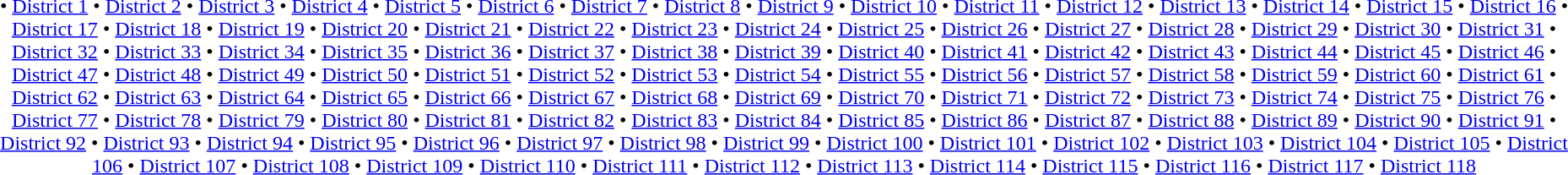<table id=toc class=toc summary=Contents>
<tr>
<td align=center><br>• <a href='#'>District 1</a> • <a href='#'>District 2</a> • <a href='#'>District 3</a> • <a href='#'>District 4</a> • <a href='#'>District 5</a> • <a href='#'>District 6</a> • <a href='#'>District 7</a> • <a href='#'>District 8</a> • <a href='#'>District 9</a> • <a href='#'>District 10</a> • <a href='#'>District 11</a> • <a href='#'>District 12</a> • <a href='#'>District 13</a> • <a href='#'>District 14</a> • <a href='#'>District 15</a> • <a href='#'>District 16</a> • <a href='#'>District 17</a> • <a href='#'>District 18</a> • <a href='#'>District 19</a> • <a href='#'>District 20</a> • <a href='#'>District 21</a> • <a href='#'>District 22</a> • <a href='#'>District 23</a> • <a href='#'>District 24</a> • <a href='#'>District 25</a> • <a href='#'>District 26</a> • <a href='#'>District 27</a> • <a href='#'>District 28</a> • <a href='#'>District 29</a> • <a href='#'>District 30</a> • <a href='#'>District 31</a> • <a href='#'>District 32</a> • <a href='#'>District 33</a> • <a href='#'>District 34</a> • <a href='#'>District 35</a> • <a href='#'>District 36</a> • <a href='#'>District 37</a> • <a href='#'>District 38</a> • <a href='#'>District 39</a> • <a href='#'>District 40</a> • <a href='#'>District 41</a> • <a href='#'>District 42</a> • <a href='#'>District 43</a> • <a href='#'>District 44</a> • <a href='#'>District 45</a> • <a href='#'>District 46</a> • <a href='#'>District 47</a> • <a href='#'>District 48</a> • <a href='#'>District 49</a> • <a href='#'>District 50</a> • <a href='#'>District 51</a> • <a href='#'>District 52</a> • <a href='#'>District 53</a> • <a href='#'>District 54</a> • <a href='#'>District 55</a> • <a href='#'>District 56</a> • <a href='#'>District 57</a> • <a href='#'>District 58</a> • <a href='#'>District 59</a> • <a href='#'>District 60</a> • <a href='#'>District 61</a> • <a href='#'>District 62</a> • <a href='#'>District 63</a> • <a href='#'>District 64</a> • <a href='#'>District 65</a> • <a href='#'>District 66</a> • <a href='#'>District 67</a> • <a href='#'>District 68</a> • <a href='#'>District 69</a> • <a href='#'>District 70</a> • <a href='#'>District 71</a> • <a href='#'>District 72</a> • <a href='#'>District 73</a> • <a href='#'>District 74</a> • <a href='#'>District 75</a> • <a href='#'>District 76</a> • <a href='#'>District 77</a> • <a href='#'>District 78</a> • <a href='#'>District 79</a> • <a href='#'>District 80</a> • <a href='#'>District 81</a> • <a href='#'>District 82</a> • <a href='#'>District 83</a> • <a href='#'>District 84</a> • <a href='#'>District 85</a> • <a href='#'>District 86</a> • <a href='#'>District 87</a> • <a href='#'>District 88</a> • <a href='#'>District 89</a> • <a href='#'>District 90</a> • <a href='#'>District 91</a> • <a href='#'>District 92</a> • <a href='#'>District 93</a> • <a href='#'>District 94</a> • <a href='#'>District 95</a> • <a href='#'>District 96</a> • <a href='#'>District 97</a> • <a href='#'>District 98</a> • <a href='#'>District 99</a> • <a href='#'>District 100</a> • <a href='#'>District 101</a> • <a href='#'>District 102</a> • <a href='#'>District 103</a> • <a href='#'>District 104</a> • <a href='#'>District 105</a> • <a href='#'>District 106</a> • <a href='#'>District 107</a> • <a href='#'>District 108</a> • <a href='#'>District 109</a> • <a href='#'>District 110</a> • <a href='#'>District 111</a> • <a href='#'>District 112</a> • <a href='#'>District 113</a> • <a href='#'>District 114</a> • <a href='#'>District 115</a> • <a href='#'>District 116</a> • <a href='#'>District 117</a> • <a href='#'>District 118</a>
</td>
</tr>
</table>
